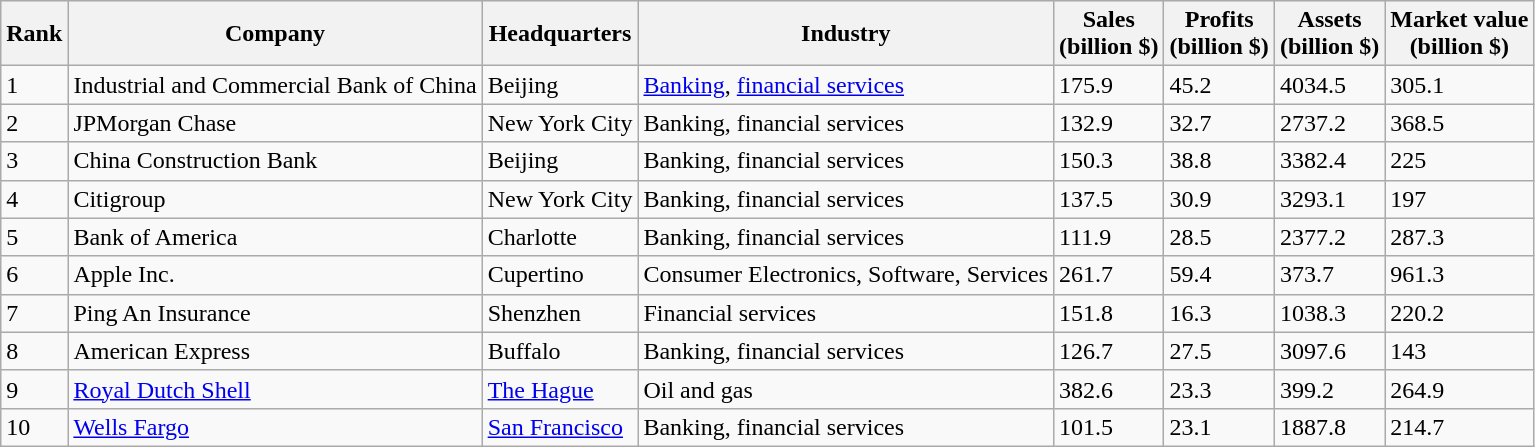<table class="wikitable sortable">
<tr style="background-color:#efefef;">
<th>Rank</th>
<th>Company</th>
<th>Headquarters</th>
<th>Industry</th>
<th>Sales <br> (billion $)</th>
<th>Profits <br> (billion $)</th>
<th>Assets <br> (billion $)</th>
<th>Market value <br> (billion $)</th>
</tr>
<tr>
<td>1</td>
<td>Industrial and Commercial Bank of China</td>
<td>Beijing</td>
<td><a href='#'>Banking</a>, <a href='#'>financial services</a></td>
<td>175.9</td>
<td>45.2</td>
<td>4034.5</td>
<td>305.1</td>
</tr>
<tr>
<td>2</td>
<td>JPMorgan Chase</td>
<td>New York City</td>
<td>Banking, financial services</td>
<td>132.9</td>
<td>32.7</td>
<td>2737.2</td>
<td>368.5</td>
</tr>
<tr>
<td>3</td>
<td>China Construction Bank</td>
<td>Beijing</td>
<td>Banking, financial services</td>
<td>150.3</td>
<td>38.8</td>
<td>3382.4</td>
<td>225</td>
</tr>
<tr>
<td>4</td>
<td>Citigroup</td>
<td>New York City</td>
<td>Banking, financial services</td>
<td>137.5</td>
<td>30.9</td>
<td>3293.1</td>
<td>197</td>
</tr>
<tr>
<td>5</td>
<td>Bank of America</td>
<td>Charlotte</td>
<td>Banking, financial services</td>
<td>111.9</td>
<td>28.5</td>
<td>2377.2</td>
<td>287.3</td>
</tr>
<tr>
<td>6</td>
<td>Apple Inc.</td>
<td>Cupertino</td>
<td>Consumer Electronics, Software, Services</td>
<td>261.7</td>
<td>59.4</td>
<td>373.7</td>
<td>961.3</td>
</tr>
<tr>
<td>7</td>
<td>Ping An Insurance</td>
<td>Shenzhen</td>
<td>Financial services</td>
<td>151.8</td>
<td>16.3</td>
<td>1038.3</td>
<td>220.2</td>
</tr>
<tr>
<td>8</td>
<td>American Express</td>
<td>Buffalo</td>
<td>Banking, financial services</td>
<td>126.7</td>
<td>27.5</td>
<td>3097.6</td>
<td>143</td>
</tr>
<tr>
<td>9</td>
<td><a href='#'>Royal Dutch Shell</a></td>
<td><a href='#'>The Hague</a></td>
<td>Oil and gas</td>
<td>382.6</td>
<td>23.3</td>
<td>399.2</td>
<td>264.9</td>
</tr>
<tr>
<td>10</td>
<td><a href='#'>Wells Fargo</a></td>
<td><a href='#'>San Francisco</a></td>
<td>Banking, financial services</td>
<td>101.5</td>
<td>23.1</td>
<td>1887.8</td>
<td>214.7</td>
</tr>
</table>
